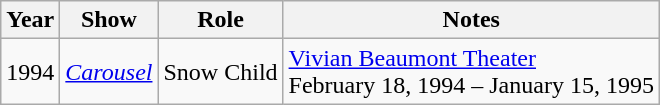<table class="wikitable sortable">
<tr>
<th>Year</th>
<th>Show</th>
<th>Role</th>
<th class="unsortable">Notes</th>
</tr>
<tr>
<td>1994</td>
<td><em><a href='#'>Carousel</a></em></td>
<td>Snow Child</td>
<td><a href='#'>Vivian Beaumont Theater</a> <br> February 18, 1994 – January 15, 1995</td>
</tr>
</table>
